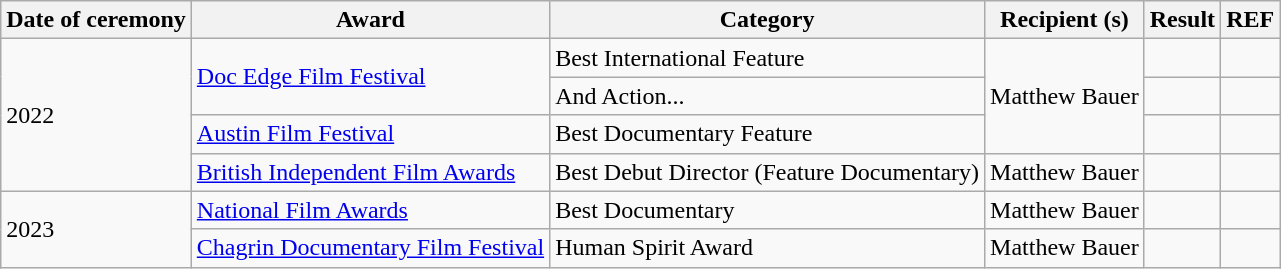<table class="wikitable">
<tr>
<th>Date of ceremony</th>
<th>Award</th>
<th>Category</th>
<th>Recipient (s)</th>
<th>Result</th>
<th>REF</th>
</tr>
<tr>
<td rowspan="4">2022</td>
<td rowspan="2"><a href='#'>Doc Edge Film Festival</a></td>
<td>Best International Feature</td>
<td rowspan="3">Matthew Bauer</td>
<td></td>
<td></td>
</tr>
<tr>
<td>And Action...</td>
<td></td>
<td></td>
</tr>
<tr>
<td><a href='#'>Austin Film Festival</a></td>
<td>Best Documentary Feature</td>
<td></td>
<td></td>
</tr>
<tr>
<td><a href='#'>British Independent Film Awards</a></td>
<td>Best Debut Director (Feature Documentary)</td>
<td>Matthew Bauer</td>
<td></td>
<td></td>
</tr>
<tr>
<td rowspan="2">2023</td>
<td><a href='#'>National Film Awards</a></td>
<td>Best Documentary</td>
<td>Matthew Bauer</td>
<td></td>
<td></td>
</tr>
<tr>
<td><a href='#'>Chagrin Documentary Film Festival</a></td>
<td>Human Spirit Award</td>
<td>Matthew Bauer</td>
<td></td>
<td></td>
</tr>
</table>
